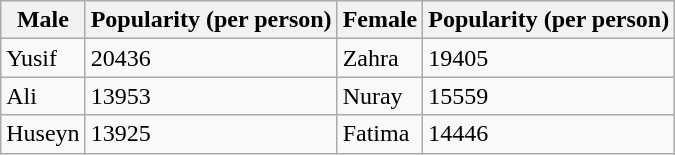<table class="wikitable">
<tr>
<th>Male</th>
<th>Popularity (per person)</th>
<th>Female</th>
<th>Popularity (per person)</th>
</tr>
<tr>
<td>Yusif</td>
<td>20436</td>
<td>Zahra</td>
<td>19405</td>
</tr>
<tr>
<td>Ali</td>
<td>13953</td>
<td>Nuray</td>
<td>15559</td>
</tr>
<tr>
<td>Huseyn</td>
<td>13925</td>
<td>Fatima</td>
<td>14446</td>
</tr>
</table>
